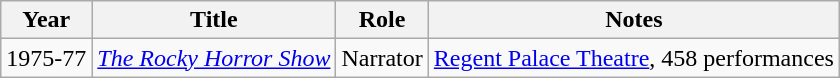<table class="wikitable sortable">
<tr>
<th>Year</th>
<th>Title</th>
<th>Role</th>
<th>Notes</th>
</tr>
<tr>
<td>1975-77</td>
<td><em><a href='#'>The Rocky Horror Show</a></em></td>
<td>Narrator</td>
<td><a href='#'>Regent Palace Theatre</a>, 458 performances</td>
</tr>
</table>
